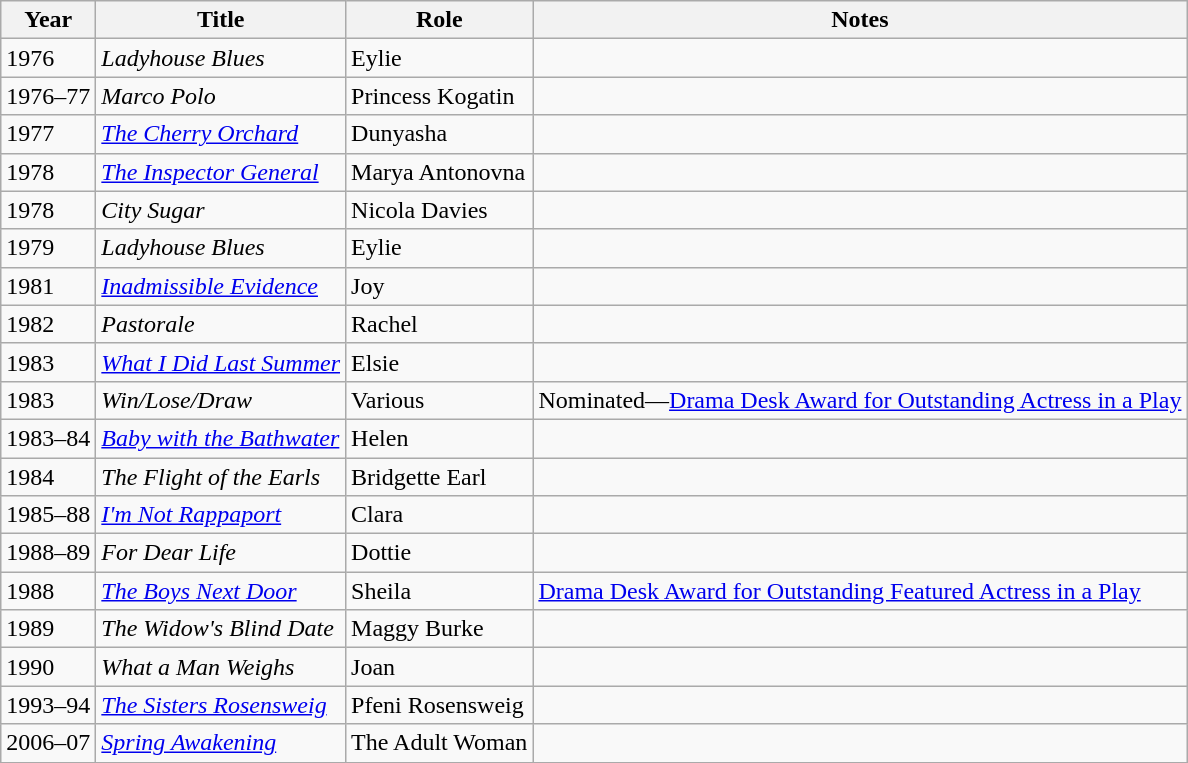<table class="wikitable sortable">
<tr>
<th>Year</th>
<th>Title</th>
<th>Role</th>
<th class="unsortable">Notes</th>
</tr>
<tr>
<td>1976</td>
<td><em>Ladyhouse Blues</em></td>
<td>Eylie</td>
<td></td>
</tr>
<tr>
<td>1976–77</td>
<td><em>Marco Polo</em></td>
<td>Princess Kogatin</td>
<td></td>
</tr>
<tr>
<td>1977</td>
<td><em><a href='#'>The Cherry Orchard</a></em></td>
<td>Dunyasha</td>
<td></td>
</tr>
<tr>
<td>1978</td>
<td><em><a href='#'>The Inspector General</a></em></td>
<td>Marya Antonovna</td>
<td></td>
</tr>
<tr>
<td>1978</td>
<td><em>City Sugar</em></td>
<td>Nicola Davies</td>
<td></td>
</tr>
<tr>
<td>1979</td>
<td><em>Ladyhouse Blues</em></td>
<td>Eylie</td>
<td></td>
</tr>
<tr>
<td>1981</td>
<td><em><a href='#'>Inadmissible Evidence</a></em></td>
<td>Joy</td>
<td></td>
</tr>
<tr>
<td>1982</td>
<td><em>Pastorale</em></td>
<td>Rachel</td>
<td></td>
</tr>
<tr>
<td>1983</td>
<td><em><a href='#'>What I Did Last Summer</a></em></td>
<td>Elsie</td>
<td></td>
</tr>
<tr>
<td>1983</td>
<td><em>Win/Lose/Draw</em></td>
<td>Various</td>
<td>Nominated—<a href='#'>Drama Desk Award for Outstanding Actress in a Play</a></td>
</tr>
<tr>
<td>1983–84</td>
<td><em><a href='#'>Baby with the Bathwater</a></em></td>
<td>Helen</td>
<td></td>
</tr>
<tr>
<td>1984</td>
<td><em>The Flight of the Earls</em></td>
<td>Bridgette Earl</td>
<td></td>
</tr>
<tr>
<td>1985–88</td>
<td><em><a href='#'>I'm Not Rappaport</a></em></td>
<td>Clara</td>
<td></td>
</tr>
<tr>
<td>1988–89</td>
<td><em>For Dear Life</em></td>
<td>Dottie</td>
<td></td>
</tr>
<tr>
<td>1988</td>
<td><em><a href='#'>The Boys Next Door</a></em></td>
<td>Sheila</td>
<td><a href='#'>Drama Desk Award for Outstanding Featured Actress in a Play</a></td>
</tr>
<tr>
<td>1989</td>
<td><em>The Widow's Blind Date</em></td>
<td>Maggy Burke</td>
<td></td>
</tr>
<tr>
<td>1990</td>
<td><em>What a Man Weighs</em></td>
<td>Joan</td>
<td></td>
</tr>
<tr>
<td>1993–94</td>
<td><em><a href='#'>The Sisters Rosensweig</a></em></td>
<td>Pfeni Rosensweig</td>
<td></td>
</tr>
<tr>
<td>2006–07</td>
<td><em><a href='#'>Spring Awakening</a></em></td>
<td>The Adult Woman</td>
<td></td>
</tr>
<tr>
</tr>
</table>
